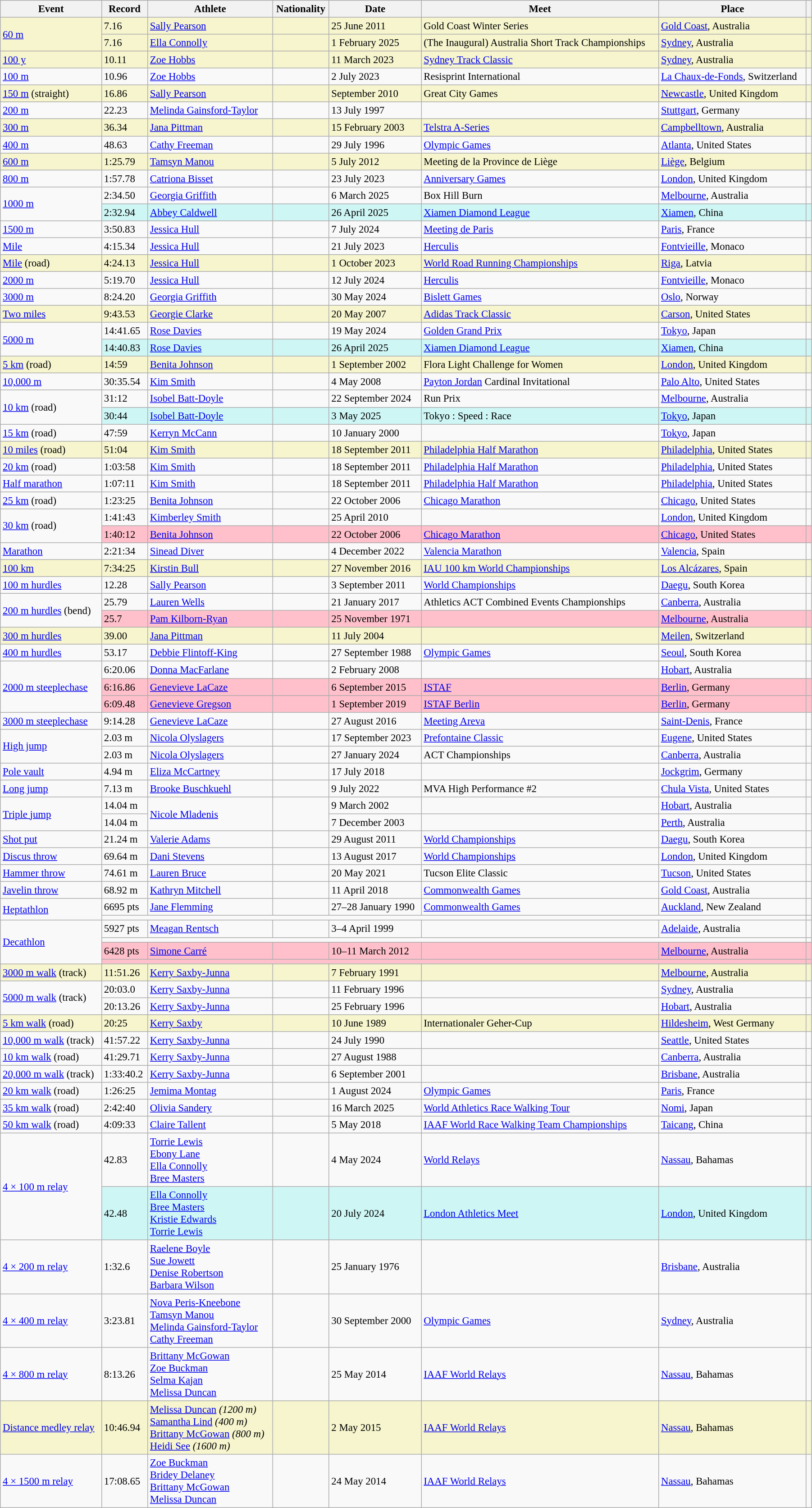<table class="wikitable" style="font-size:95%; width: 95%;">
<tr>
<th>Event</th>
<th>Record</th>
<th>Athlete</th>
<th>Nationality</th>
<th>Date</th>
<th>Meet</th>
<th>Place</th>
<th></th>
</tr>
<tr style="background:#f6F5CE;">
<td rowspan=2><a href='#'>60 m</a></td>
<td>7.16 </td>
<td><a href='#'>Sally Pearson</a></td>
<td></td>
<td>25 June 2011</td>
<td>Gold Coast Winter Series</td>
<td><a href='#'>Gold Coast</a>, Australia</td>
<td></td>
</tr>
<tr style="background:#f6F5CE;">
<td>7.16 </td>
<td><a href='#'>Ella Connolly</a></td>
<td></td>
<td>1 February 2025</td>
<td>(The Inaugural) Australia Short Track Championships</td>
<td><a href='#'>Sydney</a>, Australia</td>
<td></td>
</tr>
<tr style="background:#f6F5CE;">
<td><a href='#'>100 y</a></td>
<td>10.11 </td>
<td><a href='#'>Zoe Hobbs</a></td>
<td></td>
<td>11 March 2023</td>
<td><a href='#'>Sydney Track Classic</a></td>
<td><a href='#'>Sydney</a>, Australia</td>
<td></td>
</tr>
<tr>
<td><a href='#'>100 m</a></td>
<td>10.96 </td>
<td><a href='#'>Zoe Hobbs</a></td>
<td></td>
<td>2 July 2023</td>
<td>Resisprint International</td>
<td><a href='#'>La Chaux-de-Fonds</a>, Switzerland</td>
<td></td>
</tr>
<tr style="background:#f6F5CE;">
<td><a href='#'>150 m</a> (straight)</td>
<td>16.86 </td>
<td><a href='#'>Sally Pearson</a></td>
<td></td>
<td>September 2010</td>
<td>Great City Games</td>
<td><a href='#'>Newcastle</a>, United Kingdom</td>
<td></td>
</tr>
<tr>
<td><a href='#'>200 m</a></td>
<td>22.23 </td>
<td><a href='#'>Melinda Gainsford-Taylor</a></td>
<td></td>
<td>13 July 1997</td>
<td></td>
<td><a href='#'>Stuttgart</a>, Germany</td>
<td></td>
</tr>
<tr style="background:#f6F5CE;">
<td><a href='#'>300 m</a></td>
<td>36.34</td>
<td><a href='#'>Jana Pittman</a></td>
<td></td>
<td>15 February 2003</td>
<td><a href='#'>Telstra A-Series</a></td>
<td><a href='#'>Campbelltown</a>, Australia</td>
<td></td>
</tr>
<tr>
<td><a href='#'>400 m</a></td>
<td>48.63</td>
<td><a href='#'>Cathy Freeman</a></td>
<td></td>
<td>29 July 1996</td>
<td><a href='#'>Olympic Games</a></td>
<td><a href='#'>Atlanta</a>, United States</td>
<td></td>
</tr>
<tr style="background:#f6F5CE;">
<td><a href='#'>600 m</a></td>
<td>1:25.79</td>
<td><a href='#'>Tamsyn Manou</a></td>
<td></td>
<td>5 July 2012</td>
<td>Meeting de la Province de Liège</td>
<td><a href='#'>Liège</a>, Belgium</td>
<td></td>
</tr>
<tr>
<td><a href='#'>800 m</a></td>
<td>1:57.78</td>
<td><a href='#'>Catriona Bisset</a></td>
<td></td>
<td>23 July 2023</td>
<td><a href='#'>Anniversary Games</a></td>
<td><a href='#'>London</a>, United Kingdom</td>
<td></td>
</tr>
<tr>
<td rowspan=2><a href='#'>1000 m</a></td>
<td>2:34.50</td>
<td><a href='#'>Georgia Griffith</a></td>
<td></td>
<td>6 March 2025</td>
<td>Box Hill Burn</td>
<td><a href='#'>Melbourne</a>, Australia</td>
<td></td>
</tr>
<tr style="background:#CEF6F5;">
<td>2:32.94</td>
<td><a href='#'>Abbey Caldwell</a></td>
<td></td>
<td>26 April 2025</td>
<td><a href='#'>Xiamen Diamond League</a></td>
<td><a href='#'>Xiamen</a>, China</td>
<td></td>
</tr>
<tr>
<td><a href='#'>1500 m</a></td>
<td>3:50.83</td>
<td><a href='#'>Jessica Hull</a></td>
<td></td>
<td>7 July 2024</td>
<td><a href='#'>Meeting de Paris</a></td>
<td><a href='#'>Paris</a>, France</td>
<td></td>
</tr>
<tr>
<td><a href='#'>Mile</a></td>
<td>4:15.34</td>
<td><a href='#'>Jessica Hull</a></td>
<td></td>
<td>21 July 2023</td>
<td><a href='#'>Herculis</a></td>
<td><a href='#'>Fontvieille</a>, Monaco</td>
<td></td>
</tr>
<tr style="background:#f6F5CE;">
<td><a href='#'>Mile</a> (road)</td>
<td>4:24.13 </td>
<td><a href='#'>Jessica Hull</a></td>
<td></td>
<td>1 October 2023</td>
<td><a href='#'>World Road Running Championships</a></td>
<td><a href='#'>Riga</a>, Latvia</td>
<td></td>
</tr>
<tr>
<td><a href='#'>2000 m</a></td>
<td>5:19.70</td>
<td><a href='#'>Jessica Hull</a></td>
<td></td>
<td>12 July 2024</td>
<td><a href='#'>Herculis</a></td>
<td><a href='#'>Fontvieille</a>, Monaco</td>
<td></td>
</tr>
<tr>
<td><a href='#'>3000 m</a></td>
<td>8:24.20</td>
<td><a href='#'>Georgia Griffith</a></td>
<td></td>
<td>30 May 2024</td>
<td><a href='#'>Bislett Games</a></td>
<td><a href='#'>Oslo</a>, Norway</td>
<td></td>
</tr>
<tr style="background:#f6F5CE;">
<td><a href='#'>Two miles</a></td>
<td>9:43.53</td>
<td><a href='#'>Georgie Clarke</a></td>
<td></td>
<td>20 May 2007</td>
<td><a href='#'>Adidas Track Classic</a></td>
<td><a href='#'>Carson</a>, United States</td>
<td></td>
</tr>
<tr>
<td rowspan=2><a href='#'>5000 m</a></td>
<td>14:41.65</td>
<td><a href='#'>Rose Davies</a></td>
<td></td>
<td>19 May 2024</td>
<td><a href='#'>Golden Grand Prix</a></td>
<td><a href='#'>Tokyo</a>, Japan</td>
<td></td>
</tr>
<tr style="background:#CEF6F5;">
<td>14:40.83</td>
<td><a href='#'>Rose Davies</a></td>
<td></td>
<td>26 April 2025</td>
<td><a href='#'>Xiamen Diamond League</a></td>
<td><a href='#'>Xiamen</a>, China</td>
<td></td>
</tr>
<tr style="background:#f6F5CE;">
<td><a href='#'>5 km</a> (road)</td>
<td>14:59</td>
<td><a href='#'>Benita Johnson</a></td>
<td></td>
<td>1 September 2002</td>
<td>Flora Light Challenge for Women</td>
<td><a href='#'>London</a>, United Kingdom</td>
<td></td>
</tr>
<tr>
<td><a href='#'>10,000 m</a></td>
<td>30:35.54</td>
<td><a href='#'>Kim Smith</a></td>
<td></td>
<td>4 May 2008</td>
<td><a href='#'>Payton Jordan</a> Cardinal Invitational</td>
<td><a href='#'>Palo Alto</a>, United States</td>
<td></td>
</tr>
<tr>
<td rowspan=2><a href='#'>10 km</a> (road)</td>
<td>31:12</td>
<td><a href='#'>Isobel Batt-Doyle</a></td>
<td></td>
<td>22 September 2024</td>
<td>Run Prix</td>
<td><a href='#'>Melbourne</a>, Australia</td>
<td></td>
</tr>
<tr style="background:#CEF6F5;">
<td>30:44</td>
<td><a href='#'>Isobel Batt-Doyle</a></td>
<td></td>
<td>3 May 2025</td>
<td>Tokyo : Speed : Race</td>
<td><a href='#'>Tokyo</a>, Japan</td>
<td></td>
</tr>
<tr>
<td><a href='#'>15 km</a> (road)</td>
<td>47:59</td>
<td><a href='#'>Kerryn McCann</a></td>
<td></td>
<td>10 January 2000</td>
<td></td>
<td><a href='#'>Tokyo</a>, Japan</td>
<td></td>
</tr>
<tr style="background:#f6F5CE;">
<td><a href='#'>10 miles</a> (road)</td>
<td>51:04</td>
<td><a href='#'>Kim Smith</a></td>
<td></td>
<td>18 September 2011</td>
<td><a href='#'>Philadelphia Half Marathon</a></td>
<td><a href='#'>Philadelphia</a>, United States</td>
<td></td>
</tr>
<tr>
<td><a href='#'>20 km</a> (road)</td>
<td>1:03:58</td>
<td><a href='#'>Kim Smith</a></td>
<td></td>
<td>18 September 2011</td>
<td><a href='#'>Philadelphia Half Marathon</a></td>
<td><a href='#'>Philadelphia</a>, United States</td>
<td></td>
</tr>
<tr>
<td><a href='#'>Half marathon</a></td>
<td>1:07:11</td>
<td><a href='#'>Kim Smith</a></td>
<td></td>
<td>18 September 2011</td>
<td><a href='#'>Philadelphia Half Marathon</a></td>
<td><a href='#'>Philadelphia</a>, United States</td>
<td></td>
</tr>
<tr>
<td><a href='#'>25 km</a> (road)</td>
<td>1:23:25</td>
<td><a href='#'>Benita Johnson</a></td>
<td></td>
<td>22 October 2006</td>
<td><a href='#'>Chicago Marathon</a></td>
<td><a href='#'>Chicago</a>, United States</td>
<td></td>
</tr>
<tr>
<td rowspan=2><a href='#'>30 km</a> (road)</td>
<td>1:41:43</td>
<td><a href='#'>Kimberley Smith</a></td>
<td></td>
<td>25 April 2010</td>
<td></td>
<td><a href='#'>London</a>, United Kingdom</td>
<td></td>
</tr>
<tr style="background:pink">
<td>1:40:12</td>
<td><a href='#'>Benita Johnson</a></td>
<td></td>
<td>22 October 2006</td>
<td><a href='#'>Chicago Marathon</a></td>
<td><a href='#'>Chicago</a>, United States</td>
<td></td>
</tr>
<tr>
<td><a href='#'>Marathon</a></td>
<td>2:21:34</td>
<td><a href='#'>Sinead Diver</a></td>
<td></td>
<td>4 December 2022</td>
<td><a href='#'>Valencia Marathon</a></td>
<td><a href='#'>Valencia</a>, Spain</td>
<td></td>
</tr>
<tr style="background:#f6F5CE;">
<td><a href='#'>100 km</a></td>
<td>7:34:25</td>
<td><a href='#'>Kirstin Bull</a></td>
<td></td>
<td>27 November 2016</td>
<td><a href='#'>IAU 100 km World Championships</a></td>
<td><a href='#'>Los Alcázares</a>, Spain</td>
<td></td>
</tr>
<tr>
<td><a href='#'>100 m hurdles</a></td>
<td>12.28 </td>
<td><a href='#'>Sally Pearson</a></td>
<td></td>
<td>3 September 2011</td>
<td><a href='#'>World Championships</a></td>
<td><a href='#'>Daegu</a>, South Korea</td>
<td></td>
</tr>
<tr>
<td rowspan=2><a href='#'>200 m hurdles</a> (bend)</td>
<td>25.79 </td>
<td><a href='#'>Lauren Wells</a></td>
<td></td>
<td>21 January 2017</td>
<td>Athletics ACT Combined Events Championships</td>
<td><a href='#'>Canberra</a>, Australia</td>
<td></td>
</tr>
<tr style="background:pink">
<td>25.7 </td>
<td><a href='#'>Pam Kilborn-Ryan</a></td>
<td></td>
<td>25 November 1971</td>
<td></td>
<td><a href='#'>Melbourne</a>, Australia</td>
<td></td>
</tr>
<tr style="background:#f6F5CE;">
<td><a href='#'>300 m hurdles</a></td>
<td>39.00</td>
<td><a href='#'>Jana Pittman</a></td>
<td></td>
<td>11 July 2004</td>
<td></td>
<td><a href='#'>Meilen</a>, Switzerland</td>
<td></td>
</tr>
<tr>
<td><a href='#'>400 m hurdles</a></td>
<td>53.17</td>
<td><a href='#'>Debbie Flintoff-King</a></td>
<td></td>
<td>27 September 1988</td>
<td><a href='#'>Olympic Games</a></td>
<td><a href='#'>Seoul</a>, South Korea</td>
<td></td>
</tr>
<tr>
<td rowspan=3><a href='#'>2000 m steeplechase</a></td>
<td>6:20.06</td>
<td><a href='#'>Donna MacFarlane</a></td>
<td></td>
<td>2 February 2008</td>
<td></td>
<td><a href='#'>Hobart</a>, Australia</td>
<td></td>
</tr>
<tr style="background:pink">
<td>6:16.86</td>
<td><a href='#'>Genevieve LaCaze</a></td>
<td></td>
<td>6 September 2015</td>
<td><a href='#'>ISTAF</a></td>
<td><a href='#'>Berlin</a>, Germany</td>
<td></td>
</tr>
<tr style="background:pink">
<td>6:09.48</td>
<td><a href='#'>Genevieve Gregson</a></td>
<td></td>
<td>1 September 2019</td>
<td><a href='#'>ISTAF Berlin</a></td>
<td><a href='#'>Berlin</a>, Germany</td>
<td></td>
</tr>
<tr>
<td><a href='#'>3000 m steeplechase</a></td>
<td>9:14.28</td>
<td><a href='#'>Genevieve LaCaze</a></td>
<td></td>
<td>27 August 2016</td>
<td><a href='#'>Meeting Areva</a></td>
<td><a href='#'>Saint-Denis</a>, France</td>
<td></td>
</tr>
<tr>
<td rowspan=2><a href='#'>High jump</a></td>
<td>2.03 m</td>
<td><a href='#'>Nicola Olyslagers</a></td>
<td></td>
<td>17 September 2023</td>
<td><a href='#'>Prefontaine Classic</a></td>
<td><a href='#'>Eugene</a>, United States</td>
<td></td>
</tr>
<tr>
<td>2.03 m</td>
<td><a href='#'>Nicola Olyslagers</a></td>
<td></td>
<td>27 January 2024</td>
<td>ACT Championships</td>
<td><a href='#'>Canberra</a>, Australia</td>
<td></td>
</tr>
<tr>
<td><a href='#'>Pole vault</a></td>
<td>4.94 m</td>
<td><a href='#'>Eliza McCartney</a></td>
<td></td>
<td>17 July 2018</td>
<td></td>
<td><a href='#'>Jockgrim</a>, Germany</td>
<td></td>
</tr>
<tr>
<td><a href='#'>Long jump</a></td>
<td>7.13 m </td>
<td><a href='#'>Brooke Buschkuehl</a></td>
<td></td>
<td>9 July 2022</td>
<td>MVA High Performance #2</td>
<td><a href='#'>Chula Vista</a>, United States</td>
<td></td>
</tr>
<tr>
<td rowspan=2><a href='#'>Triple jump</a></td>
<td>14.04 m </td>
<td rowspan=2><a href='#'>Nicole Mladenis</a></td>
<td rowspan=2></td>
<td>9 March 2002</td>
<td></td>
<td><a href='#'>Hobart</a>, Australia</td>
<td></td>
</tr>
<tr>
<td>14.04 m </td>
<td>7 December 2003</td>
<td></td>
<td><a href='#'>Perth</a>, Australia</td>
<td></td>
</tr>
<tr>
<td><a href='#'>Shot put</a></td>
<td>21.24 m</td>
<td><a href='#'>Valerie Adams</a></td>
<td></td>
<td>29 August 2011</td>
<td><a href='#'>World Championships</a></td>
<td><a href='#'>Daegu</a>, South Korea</td>
<td></td>
</tr>
<tr>
<td><a href='#'>Discus throw</a></td>
<td>69.64 m</td>
<td><a href='#'>Dani Stevens</a></td>
<td></td>
<td>13 August 2017</td>
<td><a href='#'>World Championships</a></td>
<td><a href='#'>London</a>, United Kingdom</td>
<td></td>
</tr>
<tr>
<td><a href='#'>Hammer throw</a></td>
<td>74.61 m</td>
<td><a href='#'>Lauren Bruce</a></td>
<td></td>
<td>20 May 2021</td>
<td>Tucson Elite Classic</td>
<td><a href='#'>Tucson</a>, United States</td>
<td></td>
</tr>
<tr>
<td><a href='#'>Javelin throw</a></td>
<td>68.92 m</td>
<td><a href='#'>Kathryn Mitchell</a></td>
<td></td>
<td>11 April 2018</td>
<td><a href='#'>Commonwealth Games</a></td>
<td><a href='#'>Gold Coast</a>, Australia</td>
<td></td>
</tr>
<tr>
<td rowspan=2><a href='#'>Heptathlon</a></td>
<td>6695 pts</td>
<td><a href='#'>Jane Flemming</a></td>
<td></td>
<td>27–28 January 1990</td>
<td><a href='#'>Commonwealth Games</a></td>
<td><a href='#'>Auckland</a>, New Zealand</td>
<td></td>
</tr>
<tr>
<td colspan=6></td>
<td></td>
</tr>
<tr>
<td rowspan=4><a href='#'>Decathlon</a></td>
<td>5927 pts</td>
<td><a href='#'>Meagan Rentsch</a></td>
<td></td>
<td>3–4 April 1999</td>
<td></td>
<td><a href='#'>Adelaide</a>, Australia</td>
<td></td>
</tr>
<tr>
<td colspan=6></td>
<td></td>
</tr>
<tr style="background:pink">
<td>6428 pts</td>
<td><a href='#'>Simone Carré</a></td>
<td></td>
<td>10–11 March 2012</td>
<td></td>
<td><a href='#'>Melbourne</a>, Australia</td>
<td></td>
</tr>
<tr style="background:pink">
<td colspan=6></td>
<td></td>
</tr>
<tr style="background:#f6F5CE;">
<td><a href='#'>3000 m walk</a> (track)</td>
<td>11:51.26</td>
<td><a href='#'>Kerry Saxby-Junna</a></td>
<td></td>
<td>7 February 1991</td>
<td></td>
<td><a href='#'>Melbourne</a>, Australia</td>
<td></td>
</tr>
<tr>
<td rowspan=2><a href='#'>5000 m walk</a> (track)</td>
<td>20:03.0 </td>
<td><a href='#'>Kerry Saxby-Junna</a></td>
<td></td>
<td>11 February 1996</td>
<td></td>
<td><a href='#'>Sydney</a>, Australia</td>
<td></td>
</tr>
<tr>
<td>20:13.26</td>
<td><a href='#'>Kerry Saxby-Junna</a></td>
<td></td>
<td>25 February 1996</td>
<td></td>
<td><a href='#'>Hobart</a>, Australia</td>
<td></td>
</tr>
<tr style="background:#f6F5CE;">
<td><a href='#'>5 km walk</a> (road)</td>
<td>20:25</td>
<td><a href='#'>Kerry Saxby</a></td>
<td></td>
<td>10 June 1989</td>
<td>Internationaler Geher-Cup</td>
<td><a href='#'>Hildesheim</a>, West Germany</td>
<td></td>
</tr>
<tr>
<td><a href='#'>10,000 m walk</a> (track)</td>
<td>41:57.22</td>
<td><a href='#'>Kerry Saxby-Junna</a></td>
<td></td>
<td>24 July 1990</td>
<td></td>
<td><a href='#'>Seattle</a>, United States</td>
<td></td>
</tr>
<tr>
<td><a href='#'>10 km walk</a> (road)</td>
<td>41:29.71</td>
<td><a href='#'>Kerry Saxby-Junna</a></td>
<td></td>
<td>27 August 1988</td>
<td></td>
<td><a href='#'>Canberra</a>, Australia</td>
<td></td>
</tr>
<tr>
<td><a href='#'>20,000 m walk</a> (track)</td>
<td>1:33:40.2</td>
<td><a href='#'>Kerry Saxby-Junna</a></td>
<td></td>
<td>6 September 2001</td>
<td></td>
<td><a href='#'>Brisbane</a>, Australia</td>
<td></td>
</tr>
<tr>
<td><a href='#'>20 km walk</a> (road)</td>
<td>1:26:25</td>
<td><a href='#'>Jemima Montag</a></td>
<td></td>
<td>1 August 2024</td>
<td><a href='#'>Olympic Games</a></td>
<td><a href='#'>Paris</a>, France</td>
<td></td>
</tr>
<tr>
<td><a href='#'>35 km walk</a> (road)</td>
<td>2:42:40</td>
<td><a href='#'>Olivia Sandery</a></td>
<td></td>
<td>16 March 2025</td>
<td><a href='#'>World Athletics Race Walking Tour</a></td>
<td><a href='#'>Nomi</a>, Japan</td>
<td></td>
</tr>
<tr>
<td><a href='#'>50 km walk</a> (road)</td>
<td>4:09:33</td>
<td><a href='#'>Claire Tallent</a></td>
<td></td>
<td>5 May 2018</td>
<td><a href='#'>IAAF World Race Walking Team Championships</a></td>
<td><a href='#'>Taicang</a>, China</td>
<td></td>
</tr>
<tr>
<td rowspan=2><a href='#'>4 × 100 m relay</a></td>
<td>42.83</td>
<td><a href='#'>Torrie Lewis</a><br><a href='#'>Ebony Lane</a><br><a href='#'>Ella Connolly</a><br><a href='#'>Bree Masters</a></td>
<td></td>
<td>4 May 2024</td>
<td><a href='#'>World Relays</a></td>
<td><a href='#'>Nassau</a>, Bahamas</td>
<td></td>
</tr>
<tr bgcolor=#CEF6F5>
<td>42.48</td>
<td><a href='#'>Ella Connolly</a><br><a href='#'>Bree Masters</a><br><a href='#'>Kristie Edwards</a><br><a href='#'>Torrie Lewis</a></td>
<td></td>
<td>20 July 2024</td>
<td><a href='#'>London Athletics Meet</a></td>
<td><a href='#'>London</a>, United Kingdom</td>
<td></td>
</tr>
<tr>
<td><a href='#'>4 × 200 m relay</a></td>
<td>1:32.6</td>
<td><a href='#'>Raelene Boyle</a><br><a href='#'>Sue Jowett</a><br><a href='#'>Denise Robertson</a><br><a href='#'>Barbara Wilson</a></td>
<td></td>
<td>25 January 1976</td>
<td></td>
<td><a href='#'>Brisbane</a>, Australia</td>
<td></td>
</tr>
<tr>
<td><a href='#'>4 × 400 m relay</a></td>
<td>3:23.81</td>
<td><a href='#'>Nova Peris-Kneebone</a><br><a href='#'>Tamsyn Manou</a><br><a href='#'>Melinda Gainsford-Taylor</a><br><a href='#'>Cathy Freeman</a></td>
<td></td>
<td>30 September 2000</td>
<td><a href='#'>Olympic Games</a></td>
<td><a href='#'>Sydney</a>, Australia</td>
<td></td>
</tr>
<tr>
<td><a href='#'>4 × 800 m relay</a></td>
<td>8:13.26</td>
<td><a href='#'>Brittany McGowan</a><br><a href='#'>Zoe Buckman</a><br><a href='#'>Selma Kajan</a><br><a href='#'>Melissa Duncan</a></td>
<td></td>
<td>25 May 2014</td>
<td><a href='#'>IAAF World Relays</a></td>
<td><a href='#'>Nassau</a>, Bahamas</td>
<td></td>
</tr>
<tr style="background:#f6F5CE;">
<td><a href='#'>Distance medley relay</a></td>
<td>10:46.94</td>
<td><a href='#'>Melissa Duncan</a>  <em>(1200 m)</em><br><a href='#'>Samantha Lind</a>  <em>(400 m)</em><br><a href='#'>Brittany McGowan</a>  <em>(800 m)</em><br><a href='#'>Heidi See</a>  <em>(1600 m)</em></td>
<td></td>
<td>2 May 2015</td>
<td><a href='#'>IAAF World Relays</a></td>
<td><a href='#'>Nassau</a>, Bahamas</td>
<td></td>
</tr>
<tr>
<td><a href='#'>4 × 1500 m relay</a></td>
<td>17:08.65</td>
<td><a href='#'>Zoe Buckman</a><br><a href='#'>Bridey Delaney</a><br><a href='#'>Brittany McGowan</a><br><a href='#'>Melissa Duncan</a></td>
<td></td>
<td>24 May 2014</td>
<td><a href='#'>IAAF World Relays</a></td>
<td><a href='#'>Nassau</a>, Bahamas</td>
<td></td>
</tr>
</table>
